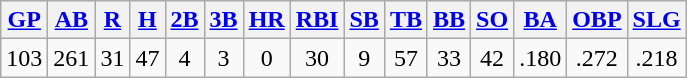<table class="wikitable">
<tr>
<th><a href='#'>GP</a></th>
<th><a href='#'>AB</a></th>
<th><a href='#'>R</a></th>
<th><a href='#'>H</a></th>
<th><a href='#'>2B</a></th>
<th><a href='#'>3B</a></th>
<th><a href='#'>HR</a></th>
<th><a href='#'>RBI</a></th>
<th><a href='#'>SB</a></th>
<th><a href='#'>TB</a></th>
<th><a href='#'>BB</a></th>
<th><a href='#'>SO</a></th>
<th><a href='#'>BA</a></th>
<th><a href='#'>OBP</a></th>
<th><a href='#'>SLG</a></th>
</tr>
<tr align=center>
<td>103</td>
<td>261</td>
<td>31</td>
<td>47</td>
<td>4</td>
<td>3</td>
<td>0</td>
<td>30</td>
<td>9</td>
<td>57</td>
<td>33</td>
<td>42</td>
<td>.180</td>
<td>.272</td>
<td>.218</td>
</tr>
</table>
